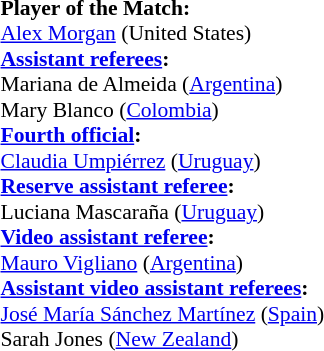<table width=50% style="font-size:90%">
<tr>
<td><br><strong>Player of the Match:</strong>
<br><a href='#'>Alex Morgan</a> (United States)<br><strong><a href='#'>Assistant referees</a>:</strong>
<br>Mariana de Almeida (<a href='#'>Argentina</a>)
<br>Mary Blanco (<a href='#'>Colombia</a>)
<br><strong><a href='#'>Fourth official</a>:</strong>
<br><a href='#'>Claudia Umpiérrez</a> (<a href='#'>Uruguay</a>)
<br><strong><a href='#'>Reserve assistant referee</a>:</strong>
<br>Luciana Mascaraña (<a href='#'>Uruguay</a>)
<br><strong><a href='#'>Video assistant referee</a>:</strong>
<br><a href='#'>Mauro Vigliano</a> (<a href='#'>Argentina</a>)
<br><strong><a href='#'>Assistant video assistant referees</a>:</strong>
<br><a href='#'>José María Sánchez Martínez</a> (<a href='#'>Spain</a>)
<br>Sarah Jones (<a href='#'>New Zealand</a>)</td>
</tr>
</table>
